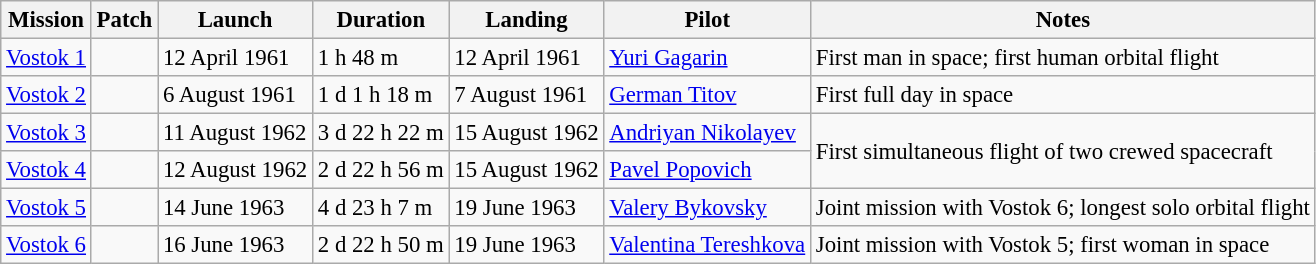<table class="wikitable" style="font-size: 95%;">
<tr>
<th>Mission</th>
<th>Patch</th>
<th>Launch</th>
<th>Duration</th>
<th>Landing</th>
<th>Pilot</th>
<th>Notes</th>
</tr>
<tr>
<td><a href='#'>Vostok 1</a></td>
<td></td>
<td>12 April 1961</td>
<td>1 h 48 m</td>
<td>12 April 1961</td>
<td><a href='#'>Yuri Gagarin</a></td>
<td>First man in space; first human orbital flight</td>
</tr>
<tr>
<td><a href='#'>Vostok 2</a></td>
<td></td>
<td>6 August 1961</td>
<td>1 d 1 h 18 m</td>
<td>7 August 1961</td>
<td><a href='#'>German Titov</a></td>
<td>First full day in space</td>
</tr>
<tr>
<td><a href='#'>Vostok 3</a></td>
<td></td>
<td>11 August 1962</td>
<td>3 d 22 h 22 m</td>
<td>15 August 1962</td>
<td><a href='#'>Andriyan Nikolayev</a></td>
<td rowspan="2">First simultaneous flight of two crewed spacecraft</td>
</tr>
<tr>
<td><a href='#'>Vostok 4</a></td>
<td></td>
<td>12 August 1962</td>
<td>2 d 22 h 56 m</td>
<td>15 August 1962</td>
<td><a href='#'>Pavel Popovich</a></td>
</tr>
<tr>
<td><a href='#'>Vostok 5</a></td>
<td></td>
<td>14 June 1963</td>
<td>4 d 23 h 7 m</td>
<td>19 June 1963</td>
<td><a href='#'>Valery Bykovsky</a></td>
<td>Joint mission with Vostok 6; longest solo orbital flight</td>
</tr>
<tr>
<td><a href='#'>Vostok 6</a></td>
<td></td>
<td>16 June 1963</td>
<td>2 d 22 h 50 m</td>
<td>19 June 1963</td>
<td><a href='#'>Valentina Tereshkova</a></td>
<td>Joint mission with Vostok 5; first woman in space</td>
</tr>
</table>
